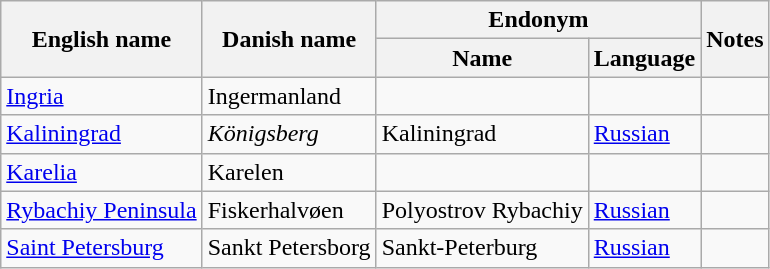<table class="wikitable sortable mw-collapsible">
<tr>
<th rowspan="2"><strong>English name</strong></th>
<th rowspan="2"><strong>Danish name</strong></th>
<th colspan="2"><strong>Endonym</strong></th>
<th rowspan="2"><strong>Notes</strong></th>
</tr>
<tr>
<th><strong>Name</strong></th>
<th><strong>Language</strong></th>
</tr>
<tr>
<td><a href='#'>Ingria</a></td>
<td>Ingermanland</td>
<td></td>
<td></td>
<td></td>
</tr>
<tr>
<td><a href='#'>Kaliningrad</a></td>
<td><em>Königsberg</em></td>
<td>Kaliningrad</td>
<td><a href='#'>Russian</a></td>
<td></td>
</tr>
<tr>
<td><a href='#'>Karelia</a></td>
<td>Karelen</td>
<td></td>
<td></td>
<td></td>
</tr>
<tr>
<td><a href='#'>Rybachiy Peninsula</a></td>
<td>Fiskerhalvøen</td>
<td>Polyostrov Rybachiy</td>
<td><a href='#'>Russian</a></td>
<td></td>
</tr>
<tr>
<td><a href='#'>Saint Petersburg</a></td>
<td>Sankt Petersborg</td>
<td>Sankt-Peterburg</td>
<td><a href='#'>Russian</a></td>
<td></td>
</tr>
</table>
